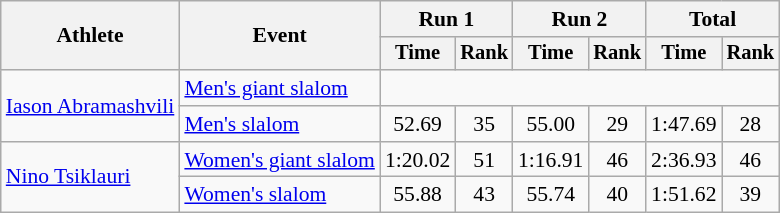<table class="wikitable" style="font-size:90%">
<tr>
<th rowspan=2>Athlete</th>
<th rowspan=2>Event</th>
<th colspan=2>Run 1</th>
<th colspan=2>Run 2</th>
<th colspan=2>Total</th>
</tr>
<tr style="font-size:95%">
<th>Time</th>
<th>Rank</th>
<th>Time</th>
<th>Rank</th>
<th>Time</th>
<th>Rank</th>
</tr>
<tr align=center>
<td rowspan=2 align="left"><a href='#'>Iason Abramashvili</a></td>
<td align="left"><a href='#'>Men's giant slalom</a></td>
<td colspan=6></td>
</tr>
<tr align=center>
<td align="left"><a href='#'>Men's slalom</a></td>
<td>52.69</td>
<td>35</td>
<td>55.00</td>
<td>29</td>
<td>1:47.69</td>
<td>28</td>
</tr>
<tr align=center>
<td rowspan=2 align="left"><a href='#'>Nino Tsiklauri</a></td>
<td align="left"><a href='#'>Women's giant slalom</a></td>
<td>1:20.02</td>
<td>51</td>
<td>1:16.91</td>
<td>46</td>
<td>2:36.93</td>
<td>46</td>
</tr>
<tr align=center>
<td align="left"><a href='#'>Women's slalom</a></td>
<td>55.88</td>
<td>43</td>
<td>55.74</td>
<td>40</td>
<td>1:51.62</td>
<td>39</td>
</tr>
</table>
